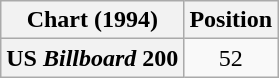<table class="wikitable plainrowheaders" style="text-align:center">
<tr>
<th scope="col">Chart (1994)</th>
<th scope="col">Position</th>
</tr>
<tr>
<th scope="row">US <em>Billboard</em> 200</th>
<td align="center">52</td>
</tr>
</table>
